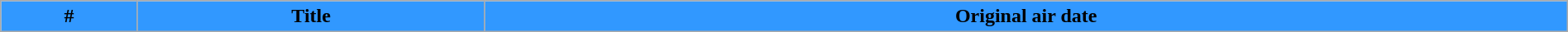<table class="wikitable plainrowheaders" style="width:100%; margin:auto;">
<tr>
<th style="background-color: #3198FF;">#</th>
<th style="background-color: #3198FF;">Title</th>
<th style="background-color: #3198FF;">Original air date<br>




</th>
</tr>
</table>
